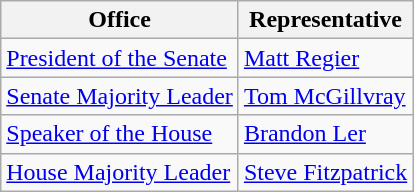<table class="wikitable">
<tr>
<th>Office</th>
<th>Representative</th>
</tr>
<tr>
<td><a href='#'>President of the Senate</a></td>
<td><a href='#'>Matt Regier</a></td>
</tr>
<tr>
<td><a href='#'>Senate Majority Leader</a></td>
<td><a href='#'>Tom McGillvray</a></td>
</tr>
<tr>
<td><a href='#'>Speaker of the House</a></td>
<td><a href='#'>Brandon Ler</a></td>
</tr>
<tr>
<td><a href='#'>House Majority Leader</a></td>
<td><a href='#'>Steve Fitzpatrick</a></td>
</tr>
</table>
